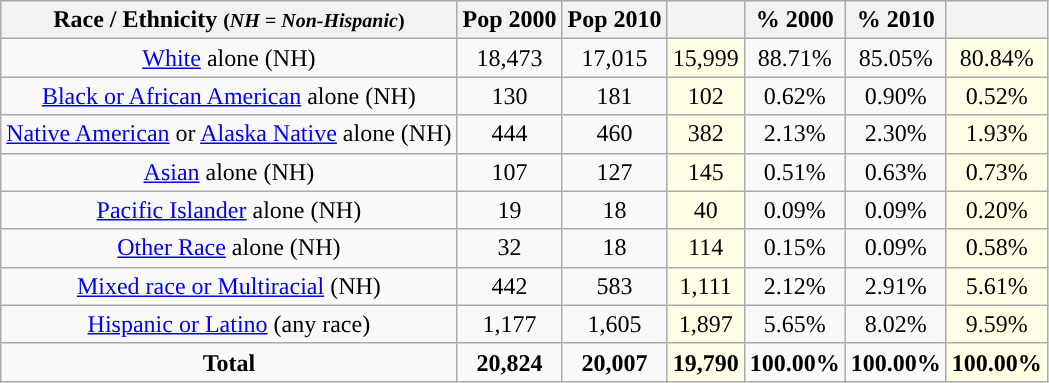<table class="wikitable" style="text-align:center;">
<tr>
<th>Race / Ethnicity <small>(<em>NH = Non-Hispanic</em>)</small></th>
<th>Pop 2000</th>
<th>Pop 2010</th>
<th></th>
<th>% 2000</th>
<th>% 2010</th>
<th></th>
</tr>
<tr>
<td><a href='#'>White</a> alone (NH)</td>
<td>18,473</td>
<td>17,015</td>
<td style='background: #ffffe6;'>15,999</td>
<td>88.71%</td>
<td>85.05%</td>
<td style='background: #ffffe6;'>80.84%</td>
</tr>
<tr>
<td><a href='#'>Black or African American</a> alone (NH)</td>
<td>130</td>
<td>181</td>
<td style='background: #ffffe6;'>102</td>
<td>0.62%</td>
<td>0.90%</td>
<td style='background: #ffffe6;'>0.52%</td>
</tr>
<tr>
<td><a href='#'>Native American</a> or <a href='#'>Alaska Native</a> alone (NH)</td>
<td>444</td>
<td>460</td>
<td style='background: #ffffe6;'>382</td>
<td>2.13%</td>
<td>2.30%</td>
<td style='background: #ffffe6;'>1.93%</td>
</tr>
<tr>
<td><a href='#'>Asian</a> alone (NH)</td>
<td>107</td>
<td>127</td>
<td style='background: #ffffe6;'>145</td>
<td>0.51%</td>
<td>0.63%</td>
<td style='background: #ffffe6;'>0.73%</td>
</tr>
<tr>
<td><a href='#'>Pacific Islander</a> alone (NH)</td>
<td>19</td>
<td>18</td>
<td style='background: #ffffe6;'>40</td>
<td>0.09%</td>
<td>0.09%</td>
<td style='background: #ffffe6;'>0.20%</td>
</tr>
<tr>
<td><a href='#'>Other Race</a> alone (NH)</td>
<td>32</td>
<td>18</td>
<td style='background: #ffffe6;'>114</td>
<td>0.15%</td>
<td>0.09%</td>
<td style='background: #ffffe6;'>0.58%</td>
</tr>
<tr>
<td><a href='#'>Mixed race or Multiracial</a> (NH)</td>
<td>442</td>
<td>583</td>
<td style='background: #ffffe6;'>1,111</td>
<td>2.12%</td>
<td>2.91%</td>
<td style='background: #ffffe6;'>5.61%</td>
</tr>
<tr>
<td><a href='#'>Hispanic or Latino</a> (any race)</td>
<td>1,177</td>
<td>1,605</td>
<td style='background: #ffffe6;'>1,897</td>
<td>5.65%</td>
<td>8.02%</td>
<td style='background: #ffffe6;'>9.59%</td>
</tr>
<tr>
<td><strong>Total</strong></td>
<td><strong>20,824</strong></td>
<td><strong>20,007</strong></td>
<td style='background: #ffffe6;'><strong>19,790</strong></td>
<td><strong>100.00%</strong></td>
<td><strong>100.00%</strong></td>
<td style='background: #ffffe6;'><strong>100.00%</strong></td>
</tr>
</table>
